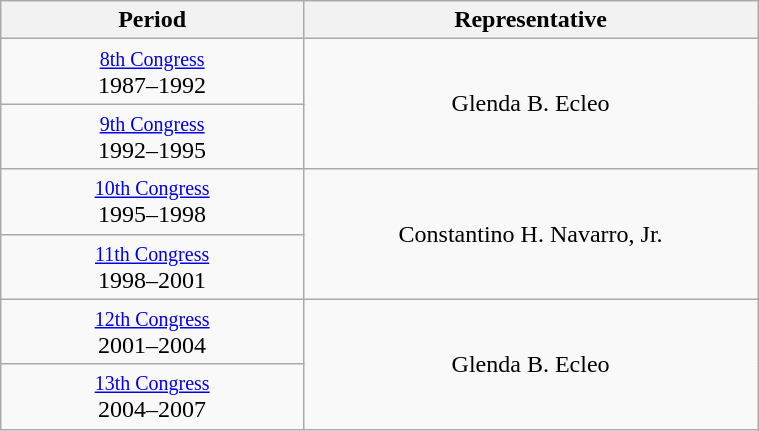<table class="wikitable" style="text-align:center; width:40%;">
<tr>
<th width="40%">Period</th>
<th>Representative</th>
</tr>
<tr>
<td><small><a href='#'>8th Congress</a></small><br>1987–1992</td>
<td rowspan="2">Glenda B. Ecleo</td>
</tr>
<tr>
<td><small><a href='#'>9th Congress</a></small><br>1992–1995</td>
</tr>
<tr>
<td><small><a href='#'>10th Congress</a></small><br>1995–1998</td>
<td rowspan="2">Constantino H. Navarro, Jr.</td>
</tr>
<tr>
<td><small><a href='#'>11th Congress</a></small><br>1998–2001</td>
</tr>
<tr>
<td><small><a href='#'>12th Congress</a></small><br>2001–2004</td>
<td rowspan="2">Glenda B. Ecleo</td>
</tr>
<tr>
<td><small><a href='#'>13th Congress</a></small><br>2004–2007</td>
</tr>
</table>
